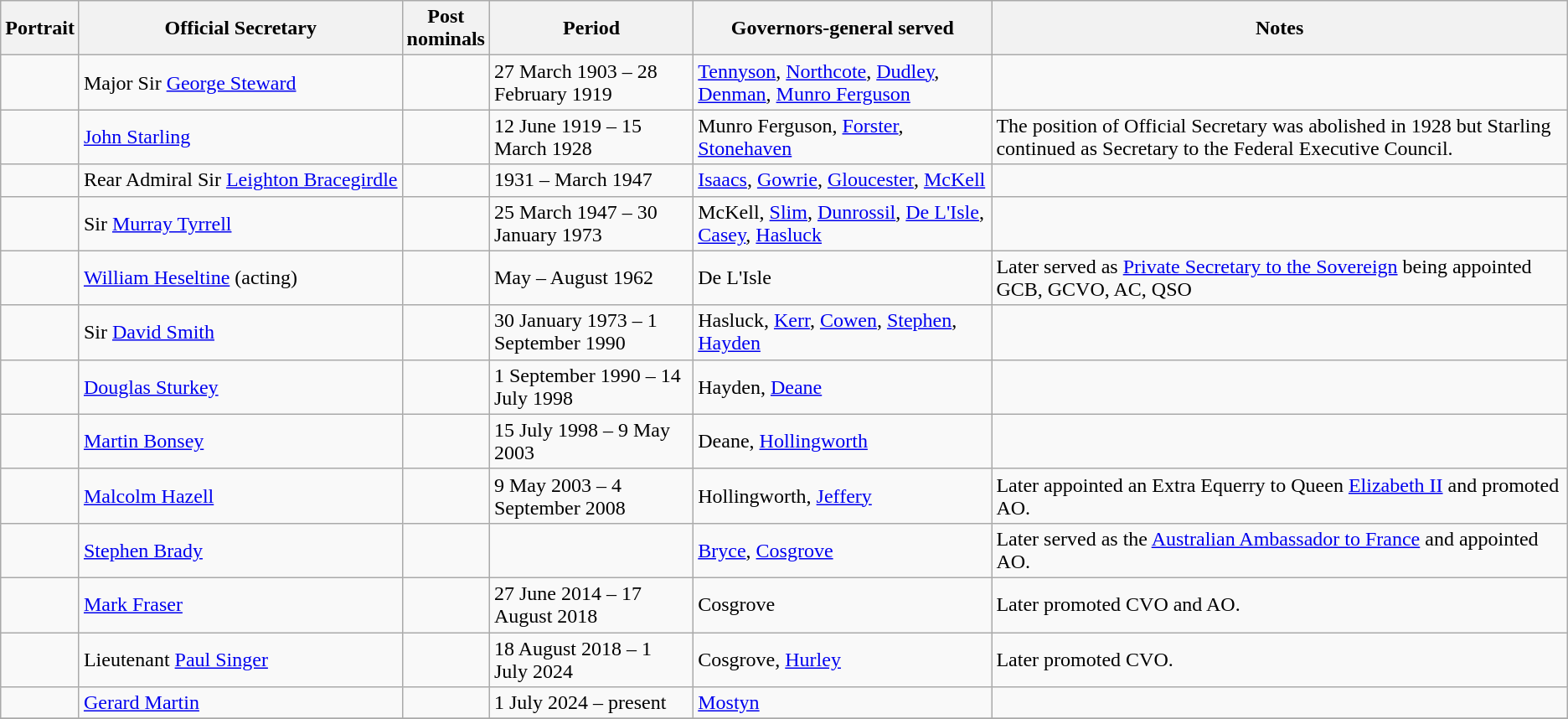<table class="wikitable">
<tr>
<th>Portrait</th>
<th>Official Secretary</th>
<th>Post<br>nominals</th>
<th>Period</th>
<th>Governors-general served</th>
<th>Notes</th>
</tr>
<tr ->
<td></td>
<td>Major Sir <a href='#'>George Steward</a></td>
<td></td>
<td>27 March 1903 –  28 February 1919</td>
<td><a href='#'>Tennyson</a>, <a href='#'>Northcote</a>, <a href='#'>Dudley</a>, <a href='#'>Denman</a>, <a href='#'>Munro Ferguson</a></td>
<td></td>
</tr>
<tr ->
<td></td>
<td><a href='#'>John Starling</a></td>
<td></td>
<td>12 June 1919 – 15 March 1928</td>
<td>Munro Ferguson, <a href='#'>Forster</a>, <a href='#'>Stonehaven</a></td>
<td>The position of Official Secretary was abolished in 1928 but Starling continued as Secretary to the Federal Executive Council.</td>
</tr>
<tr ->
<td></td>
<td style="white-space:nowrap;">Rear Admiral Sir <a href='#'>Leighton Bracegirdle</a></td>
<td></td>
<td>1931 – March 1947</td>
<td><a href='#'>Isaacs</a>, <a href='#'>Gowrie</a>, <a href='#'>Gloucester</a>, <a href='#'>McKell</a></td>
<td></td>
</tr>
<tr ->
<td></td>
<td>Sir <a href='#'>Murray Tyrrell</a></td>
<td></td>
<td>25 March 1947 – 30 January 1973</td>
<td>McKell, <a href='#'>Slim</a>, <a href='#'>Dunrossil</a>, <a href='#'>De L'Isle</a>, <a href='#'>Casey</a>, <a href='#'>Hasluck</a></td>
<td></td>
</tr>
<tr ->
<td></td>
<td><a href='#'>William Heseltine</a> (acting)</td>
<td></td>
<td>May – August 1962</td>
<td>De L'Isle</td>
<td>Later served as <a href='#'>Private Secretary to the Sovereign</a> being appointed GCB, GCVO, AC, QSO</td>
</tr>
<tr ->
<td></td>
<td>Sir <a href='#'>David Smith</a></td>
<td></td>
<td>30 January 1973 – 1 September 1990</td>
<td>Hasluck, <a href='#'>Kerr</a>, <a href='#'>Cowen</a>, <a href='#'>Stephen</a>, <a href='#'>Hayden</a></td>
<td></td>
</tr>
<tr ->
<td></td>
<td><a href='#'>Douglas Sturkey</a></td>
<td></td>
<td>1 September 1990 – 14 July 1998</td>
<td>Hayden, <a href='#'>Deane</a></td>
<td></td>
</tr>
<tr ->
<td></td>
<td><a href='#'>Martin Bonsey</a></td>
<td></td>
<td>15 July 1998 – 9 May 2003</td>
<td>Deane, <a href='#'>Hollingworth</a></td>
<td></td>
</tr>
<tr ->
<td></td>
<td><a href='#'>Malcolm Hazell</a></td>
<td></td>
<td>9 May 2003 – 4 September 2008</td>
<td>Hollingworth, <a href='#'>Jeffery</a></td>
<td>Later appointed an Extra Equerry to Queen <a href='#'>Elizabeth II</a> and promoted AO.</td>
</tr>
<tr ->
<td></td>
<td><a href='#'>Stephen Brady</a></td>
<td></td>
<td></td>
<td><a href='#'>Bryce</a>, <a href='#'>Cosgrove</a></td>
<td>Later served as the <a href='#'>Australian Ambassador to France</a> and appointed AO.</td>
</tr>
<tr ->
<td></td>
<td><a href='#'>Mark Fraser</a></td>
<td></td>
<td>27 June 2014 – 17 August 2018</td>
<td>Cosgrove</td>
<td>Later promoted CVO and AO.</td>
</tr>
<tr>
<td></td>
<td>Lieutenant <a href='#'>Paul Singer</a></td>
<td></td>
<td>18 August 2018 – 1 July 2024</td>
<td>Cosgrove, <a href='#'>Hurley</a></td>
<td>Later promoted CVO.</td>
</tr>
<tr>
<td></td>
<td><a href='#'>Gerard Martin</a></td>
<td></td>
<td>1 July 2024 – present</td>
<td><a href='#'>Mostyn</a></td>
<td></td>
</tr>
<tr>
</tr>
</table>
